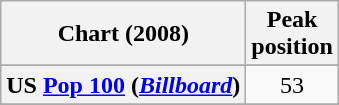<table class="wikitable sortable plainrowheaders" style="text-align:center;">
<tr>
<th scope="col">Chart (2008)</th>
<th scope="col">Peak<br>position</th>
</tr>
<tr>
</tr>
<tr>
</tr>
<tr>
</tr>
<tr>
<th scope="row">US <a href='#'>Pop 100</a> (<a href='#'><em>Billboard</em></a>)</th>
<td>53</td>
</tr>
<tr>
</tr>
</table>
